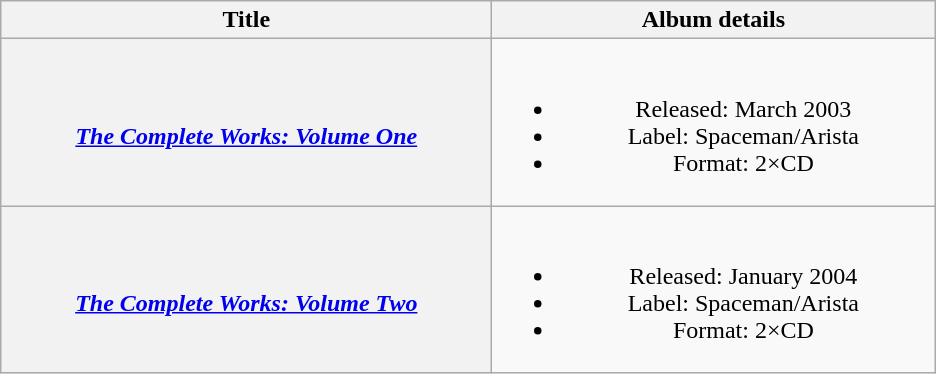<table class="wikitable plainrowheaders" style="text-align:center;">
<tr>
<th scope="col" style="width:20em;">Title</th>
<th scope="col" style="width:18em;">Album details</th>
</tr>
<tr>
<th scope="row"><br><em><a href='#'>The Complete Works: Volume One</a></em></th>
<td><br><ul><li>Released: March 2003</li><li>Label: Spaceman/Arista</li><li>Format: 2×CD</li></ul></td>
</tr>
<tr>
<th scope="row"><br><em><a href='#'>The Complete Works: Volume Two</a></em></th>
<td><br><ul><li>Released: January 2004</li><li>Label: Spaceman/Arista</li><li>Format: 2×CD</li></ul></td>
</tr>
</table>
